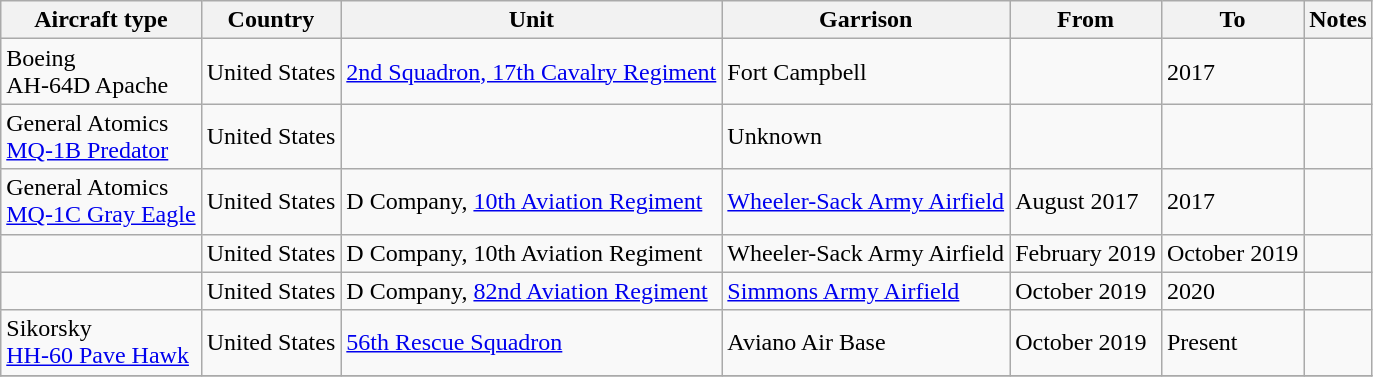<table class="wikitable">
<tr>
<th>Aircraft type</th>
<th><strong>Country</strong></th>
<th>Unit</th>
<th>Garrison</th>
<th>From</th>
<th>To</th>
<th>Notes</th>
</tr>
<tr>
<td>Boeing<br>AH-64D Apache</td>
<td>United States</td>
<td><a href='#'>2nd Squadron, 17th Cavalry Regiment</a></td>
<td>Fort Campbell</td>
<td></td>
<td>2017</td>
<td></td>
</tr>
<tr>
<td>General Atomics<br><a href='#'>MQ-1B Predator</a></td>
<td>United States</td>
<td></td>
<td>Unknown</td>
<td></td>
<td></td>
<td></td>
</tr>
<tr>
<td>General Atomics<br><a href='#'>MQ-1C Gray Eagle</a></td>
<td>United States</td>
<td>D Company, <a href='#'>10th Aviation Regiment</a></td>
<td><a href='#'>Wheeler-Sack Army Airfield</a></td>
<td>August 2017</td>
<td>2017</td>
<td></td>
</tr>
<tr>
<td></td>
<td>United States</td>
<td>D Company, 10th Aviation Regiment</td>
<td>Wheeler-Sack Army Airfield</td>
<td>February 2019</td>
<td>October 2019</td>
<td></td>
</tr>
<tr>
<td></td>
<td>United States</td>
<td>D Company, <a href='#'>82nd Aviation Regiment</a></td>
<td><a href='#'>Simmons Army Airfield</a></td>
<td>October 2019</td>
<td>2020</td>
<td></td>
</tr>
<tr>
<td>Sikorsky<br><a href='#'>HH-60 Pave Hawk</a></td>
<td>United States</td>
<td><a href='#'>56th Rescue Squadron</a></td>
<td>Aviano Air Base</td>
<td>October 2019</td>
<td>Present</td>
<td></td>
</tr>
<tr>
</tr>
</table>
